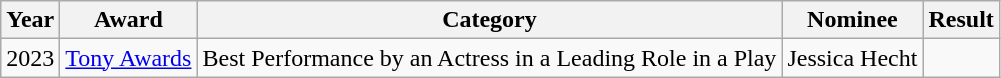<table class="wikitable">
<tr>
<th>Year</th>
<th>Award</th>
<th>Category</th>
<th>Nominee</th>
<th>Result</th>
</tr>
<tr>
<td>2023</td>
<td><a href='#'>Tony Awards</a></td>
<td>Best Performance by an Actress in a Leading Role in a Play</td>
<td>Jessica Hecht</td>
<td></td>
</tr>
</table>
